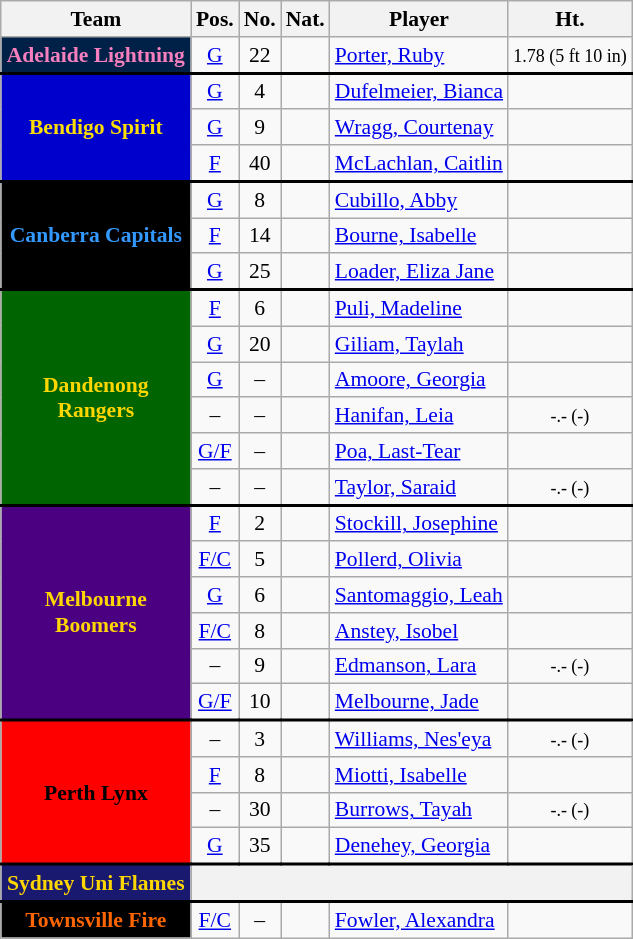<table class="wikitable sortable" style="text-align: left;font-size:90%;">
<tr>
<th style="text-align: center" width="120">Team</th>
<th style="text-align: center">Pos.</th>
<th style="text-align: center">No.</th>
<th>Nat.</th>
<th>Player</th>
<th>Ht.</th>
</tr>
<tr>
<th rowspan="1" style="background-color: #002147; color: #F77FBE">Adelaide Lightning</th>
<td style="text-align: center"><a href='#'>G</a></td>
<td style="text-align: center">22</td>
<td style="text-align: center"></td>
<td><a href='#'>Porter, Ruby</a></td>
<td style="text-align: center"><small> 1.78 (5 ft 10 in) </small></td>
</tr>
<tr style = "border-top:2px solid black;">
<th rowspan="3" style="background-color: #0000CD; color: #FEDF00">Bendigo Spirit</th>
<td style="text-align: center"><a href='#'>G</a></td>
<td style="text-align: center">4</td>
<td style="text-align: center"></td>
<td><a href='#'>Dufelmeier, Bianca</a></td>
<td style="text-align: center"><small></small></td>
</tr>
<tr>
<td style="text-align: center"><a href='#'>G</a></td>
<td style="text-align: center">9</td>
<td style="text-align: center"></td>
<td><a href='#'>Wragg, Courtenay</a></td>
<td style="text-align: center"><small></small></td>
</tr>
<tr>
<td style="text-align: center"><a href='#'>F</a></td>
<td style="text-align: center">40</td>
<td style="text-align: center"></td>
<td><a href='#'>McLachlan, Caitlin</a></td>
<td style="text-align: center"><small></small></td>
</tr>
<tr style = "border-top:2px solid black;">
<th rowspan="3" style="background-color:black; color: #3399FF">Canberra Capitals</th>
<td style="text-align: center"><a href='#'>G</a></td>
<td style="text-align: center">8</td>
<td style="text-align: center"></td>
<td><a href='#'>Cubillo, Abby</a></td>
<td style="text-align: center"><small></small></td>
</tr>
<tr>
<td style="text-align: center"><a href='#'>F</a></td>
<td style="text-align: center">14</td>
<td style="text-align: center"></td>
<td><a href='#'>Bourne, Isabelle</a></td>
<td style="text-align: center"><small></small></td>
</tr>
<tr>
<td style="text-align: center"><a href='#'>G</a></td>
<td style="text-align: center">25</td>
<td style="text-align: center"></td>
<td><a href='#'>Loader, Eliza Jane</a></td>
<td style="text-align: center"><small></small></td>
</tr>
<tr style = "border-top:2px solid black;">
<th rowspan="6" style="background-color: #006400; color:gold">Dandenong Rangers</th>
<td style="text-align: center"><a href='#'>F</a></td>
<td style="text-align: center">6</td>
<td style="text-align: center"></td>
<td><a href='#'>Puli, Madeline</a></td>
<td style="text-align: center"><small></small></td>
</tr>
<tr>
<td style="text-align: center"><a href='#'>G</a></td>
<td style="text-align: center">20</td>
<td style="text-align: center"></td>
<td><a href='#'>Giliam, Taylah</a></td>
<td style="text-align: center"><small></small></td>
</tr>
<tr>
<td style="text-align: center"><a href='#'>G</a></td>
<td style="text-align: center">–</td>
<td style="text-align: center"></td>
<td><a href='#'>Amoore, Georgia</a></td>
<td style="text-align: center"><small></small></td>
</tr>
<tr>
<td style="text-align: center">–</td>
<td style="text-align: center">–</td>
<td style="text-align: center"></td>
<td><a href='#'>Hanifan, Leia</a></td>
<td style="text-align: center"><small> -.- (-) </small></td>
</tr>
<tr>
<td style="text-align: center"><a href='#'>G/F</a></td>
<td style="text-align: center">–</td>
<td style="text-align: center"></td>
<td><a href='#'>Poa, Last-Tear</a></td>
<td style="text-align: center"><small></small></td>
</tr>
<tr>
<td style="text-align: center">–</td>
<td style="text-align: center">–</td>
<td style="text-align: center"></td>
<td><a href='#'>Taylor, Saraid</a></td>
<td style="text-align: center"><small> -.- (-) </small></td>
</tr>
<tr style = "border-top:2px solid black;">
<th rowspan="6" style="background-color:indigo; color:gold">Melbourne Boomers</th>
<td style="text-align: center"><a href='#'>F</a></td>
<td style="text-align: center">2</td>
<td style="text-align: center"></td>
<td><a href='#'>Stockill, Josephine</a></td>
<td style="text-align: center"><small></small></td>
</tr>
<tr>
<td style="text-align: center"><a href='#'>F/C</a></td>
<td style="text-align: center">5</td>
<td style="text-align: center"></td>
<td><a href='#'>Pollerd, Olivia</a></td>
<td style="text-align: center"><small></small></td>
</tr>
<tr>
<td style="text-align: center"><a href='#'>G</a></td>
<td style="text-align: center">6</td>
<td style="text-align: center"></td>
<td><a href='#'>Santomaggio, Leah</a></td>
<td style="text-align: center"><small></small></td>
</tr>
<tr>
<td style="text-align: center"><a href='#'>F/C</a></td>
<td style="text-align: center">8</td>
<td style="text-align: center"></td>
<td><a href='#'>Anstey, Isobel</a></td>
<td style="text-align: center"><small></small></td>
</tr>
<tr>
<td style="text-align: center">–</td>
<td style="text-align: center">9</td>
<td style="text-align: center"></td>
<td><a href='#'>Edmanson, Lara</a></td>
<td style="text-align: center"><small> -.- (-) </small></td>
</tr>
<tr>
<td style="text-align: center"><a href='#'>G/F</a></td>
<td style="text-align: center">10</td>
<td style="text-align: center"></td>
<td><a href='#'>Melbourne, Jade</a></td>
<td style="text-align: center"><small></small></td>
</tr>
<tr style = "border-top:2px solid black;">
<th rowspan="4" style="background-color:red; color:black">Perth Lynx</th>
<td style="text-align: center">–</td>
<td style="text-align: center">3</td>
<td style="text-align: center"></td>
<td><a href='#'>Williams, Nes'eya</a></td>
<td style="text-align: center"><small> -.- (-) </small></td>
</tr>
<tr>
<td style="text-align: center"><a href='#'>F</a></td>
<td style="text-align: center">8</td>
<td style="text-align: center"></td>
<td><a href='#'>Miotti, Isabelle</a></td>
<td style="text-align: center"><small></small></td>
</tr>
<tr>
<td style="text-align: center">–</td>
<td style="text-align: center">30</td>
<td style="text-align: center"></td>
<td><a href='#'>Burrows, Tayah</a></td>
<td style="text-align: center"><small> -.- (-) </small></td>
</tr>
<tr>
<td style="text-align: center"><a href='#'>G</a></td>
<td style="text-align: center">35</td>
<td style="text-align: center"></td>
<td><a href='#'>Denehey, Georgia</a></td>
<td style="text-align: center"><small></small></td>
</tr>
<tr style = "border-top:2px solid black;">
<th style="background-color:midnightblue; color:gold">Sydney Uni Flames</th>
<th colspan="5" style="text-align: center"></th>
</tr>
<tr style = "border-top:2px solid black;">
<th style="background-color:black; color: #FF6600">Townsville Fire</th>
<td style="text-align: center"><a href='#'>F/C</a></td>
<td style="text-align: center">–</td>
<td style="text-align: center"></td>
<td><a href='#'>Fowler, Alexandra</a></td>
<td style="text-align: center"><small></small></td>
</tr>
</table>
